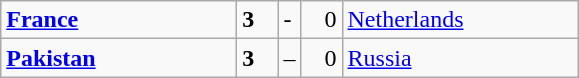<table class="wikitable">
<tr>
<td width=150> <strong><a href='#'>France</a></strong></td>
<td style="width:20px; text-align:left;"><strong>3</strong></td>
<td>-</td>
<td style="width:20px; text-align:right;">0</td>
<td width=150> <a href='#'>Netherlands</a></td>
</tr>
<tr>
<td> <strong><a href='#'>Pakistan</a></strong></td>
<td style="text-align:left;"><strong>3</strong></td>
<td>–</td>
<td style="text-align:right;">0</td>
<td> <a href='#'>Russia</a></td>
</tr>
</table>
